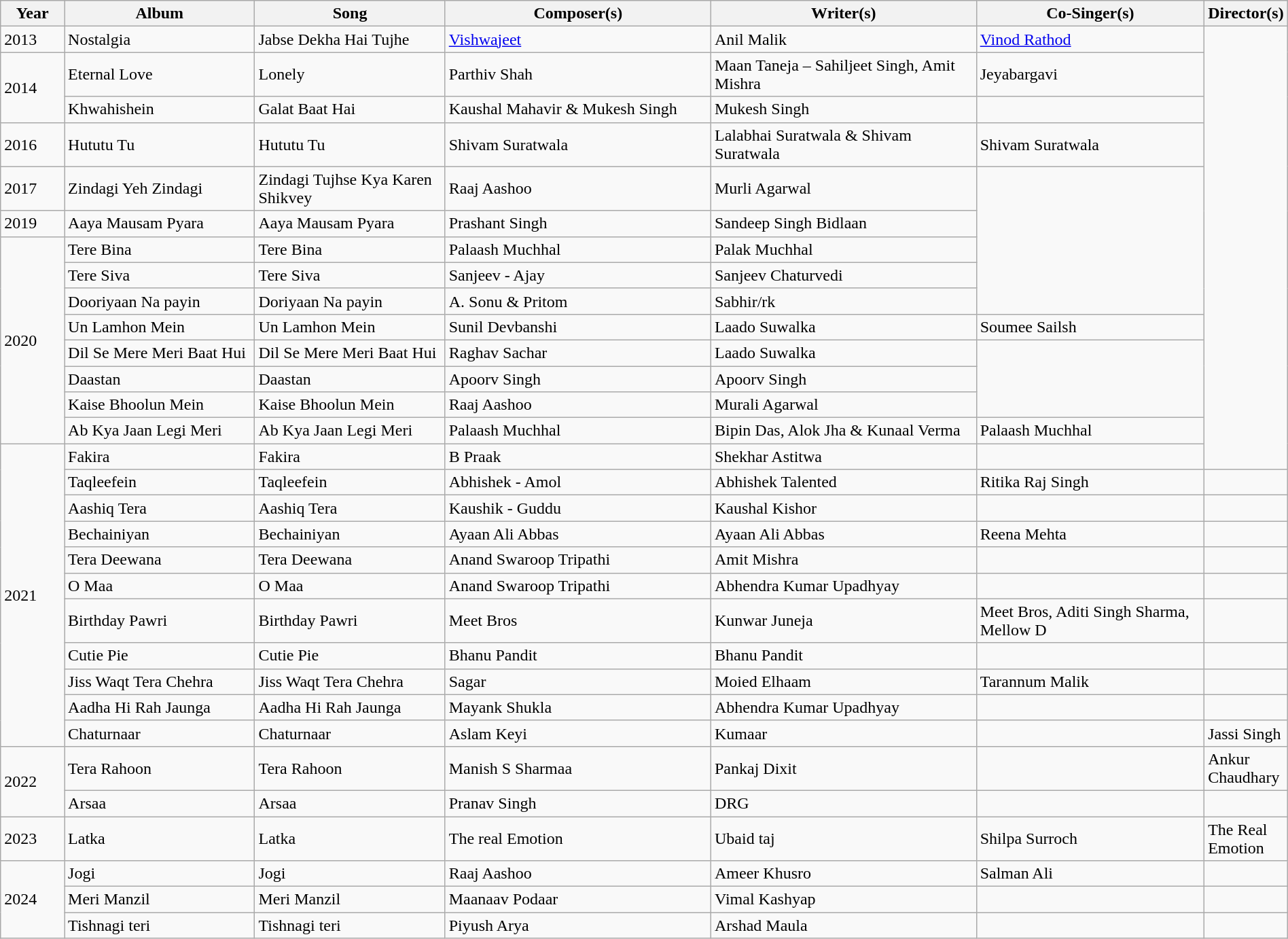<table class="wikitable sortable plainrowheaders" width="100%" "textcolor:#000;">
<tr>
<th scope="col" width=5%>Year</th>
<th scope="col" width=15%>Album</th>
<th scope="col" width=15%>Song</th>
<th scope="col" width=21%>Composer(s)</th>
<th scope="col" width=21%>Writer(s)</th>
<th scope="col" width=18%>Co-Singer(s)</th>
<th scope="col" width=5%>Director(s)</th>
</tr>
<tr>
<td>2013</td>
<td>Nostalgia</td>
<td>Jabse Dekha Hai Tujhe</td>
<td><a href='#'>Vishwajeet</a></td>
<td>Anil Malik</td>
<td><a href='#'>Vinod Rathod</a></td>
<td Rowspan="15"></td>
</tr>
<tr>
<td rowspan="2">2014</td>
<td>Eternal Love</td>
<td>Lonely</td>
<td>Parthiv Shah</td>
<td>Maan Taneja – Sahiljeet Singh, Amit Mishra</td>
<td>Jeyabargavi</td>
</tr>
<tr>
<td>Khwahishein</td>
<td>Galat Baat Hai</td>
<td>Kaushal Mahavir & Mukesh Singh</td>
<td>Mukesh Singh</td>
</tr>
<tr>
<td>2016</td>
<td>Hututu Tu</td>
<td>Hututu Tu</td>
<td>Shivam Suratwala</td>
<td>Lalabhai Suratwala & Shivam Suratwala</td>
<td>Shivam Suratwala</td>
</tr>
<tr>
<td>2017</td>
<td>Zindagi Yeh Zindagi</td>
<td>Zindagi Tujhse Kya Karen Shikvey</td>
<td>Raaj Aashoo</td>
<td>Murli Agarwal</td>
</tr>
<tr>
<td>2019</td>
<td>Aaya Mausam Pyara</td>
<td>Aaya Mausam Pyara</td>
<td>Prashant Singh</td>
<td>Sandeep Singh Bidlaan</td>
</tr>
<tr>
<td Rowspan="8">2020</td>
<td>Tere Bina</td>
<td>Tere Bina</td>
<td>Palaash Muchhal</td>
<td>Palak Muchhal</td>
</tr>
<tr>
<td>Tere Siva</td>
<td>Tere Siva</td>
<td>Sanjeev - Ajay</td>
<td>Sanjeev Chaturvedi</td>
</tr>
<tr>
<td>Dooriyaan Na payin</td>
<td>Doriyaan Na payin</td>
<td>A. Sonu & Pritom</td>
<td>Sabhir/rk</td>
</tr>
<tr>
<td>Un Lamhon Mein</td>
<td>Un Lamhon Mein</td>
<td>Sunil Devbanshi</td>
<td>Laado Suwalka</td>
<td>Soumee Sailsh</td>
</tr>
<tr>
<td>Dil Se Mere Meri Baat Hui</td>
<td>Dil Se Mere Meri Baat Hui</td>
<td>Raghav Sachar</td>
<td>Laado Suwalka</td>
</tr>
<tr>
<td>Daastan</td>
<td>Daastan</td>
<td>Apoorv Singh</td>
<td>Apoorv Singh</td>
</tr>
<tr>
<td>Kaise Bhoolun Mein</td>
<td>Kaise Bhoolun Mein</td>
<td>Raaj Aashoo</td>
<td>Murali Agarwal</td>
</tr>
<tr>
<td>Ab Kya Jaan Legi Meri</td>
<td>Ab Kya Jaan Legi Meri</td>
<td>Palaash Muchhal</td>
<td>Bipin Das, Alok Jha & Kunaal Verma</td>
<td>Palaash Muchhal</td>
</tr>
<tr>
<td rowspan="11">2021</td>
<td>Fakira</td>
<td>Fakira</td>
<td>B Praak</td>
<td>Shekhar Astitwa</td>
</tr>
<tr>
<td>Taqleefein</td>
<td>Taqleefein</td>
<td>Abhishek - Amol</td>
<td>Abhishek Talented</td>
<td>Ritika Raj Singh</td>
<td></td>
</tr>
<tr>
<td>Aashiq Tera</td>
<td>Aashiq Tera</td>
<td>Kaushik - Guddu</td>
<td>Kaushal Kishor</td>
<td></td>
<td></td>
</tr>
<tr>
<td>Bechainiyan</td>
<td>Bechainiyan</td>
<td>Ayaan Ali Abbas</td>
<td>Ayaan Ali Abbas</td>
<td>Reena Mehta</td>
<td></td>
</tr>
<tr>
<td>Tera Deewana</td>
<td>Tera Deewana</td>
<td>Anand Swaroop Tripathi</td>
<td>Amit Mishra</td>
<td></td>
<td></td>
</tr>
<tr>
<td>O Maa</td>
<td>O Maa</td>
<td>Anand Swaroop Tripathi</td>
<td>Abhendra Kumar Upadhyay</td>
<td></td>
<td></td>
</tr>
<tr>
<td>Birthday Pawri</td>
<td>Birthday Pawri</td>
<td>Meet Bros</td>
<td>Kunwar Juneja</td>
<td>Meet Bros, Aditi Singh Sharma, Mellow D</td>
<td></td>
</tr>
<tr>
<td>Cutie Pie</td>
<td>Cutie Pie</td>
<td>Bhanu Pandit</td>
<td>Bhanu Pandit</td>
<td></td>
<td></td>
</tr>
<tr>
<td>Jiss Waqt Tera Chehra</td>
<td>Jiss Waqt Tera Chehra</td>
<td>Sagar</td>
<td>Moied Elhaam</td>
<td>Tarannum Malik</td>
<td></td>
</tr>
<tr>
<td>Aadha Hi Rah Jaunga</td>
<td>Aadha Hi Rah Jaunga</td>
<td>Mayank Shukla</td>
<td>Abhendra Kumar Upadhyay</td>
<td></td>
<td></td>
</tr>
<tr>
<td>Chaturnaar</td>
<td>Chaturnaar</td>
<td>Aslam Keyi</td>
<td>Kumaar</td>
<td></td>
<td>Jassi Singh</td>
</tr>
<tr>
<td rowspan="2">2022</td>
<td>Tera Rahoon</td>
<td>Tera Rahoon</td>
<td>Manish S Sharmaa</td>
<td>Pankaj Dixit</td>
<td></td>
<td>Ankur Chaudhary</td>
</tr>
<tr>
<td>Arsaa</td>
<td>Arsaa</td>
<td>Pranav Singh</td>
<td>DRG</td>
<td></td>
<td></td>
</tr>
<tr>
<td rowspan="1">2023</td>
<td>Latka</td>
<td>Latka</td>
<td>The real Emotion</td>
<td>Ubaid taj</td>
<td>Shilpa Surroch</td>
<td>The Real Emotion</td>
</tr>
<tr>
<td rowspan="3">2024</td>
<td>Jogi</td>
<td>Jogi</td>
<td>Raaj Aashoo</td>
<td>Ameer Khusro</td>
<td>Salman Ali</td>
<td></td>
</tr>
<tr>
<td>Meri Manzil</td>
<td>Meri Manzil</td>
<td>Maanaav Podaar</td>
<td>Vimal Kashyap</td>
<td></td>
<td></td>
</tr>
<tr>
<td>Tishnagi teri</td>
<td>Tishnagi teri</td>
<td>Piyush Arya</td>
<td>Arshad Maula</td>
<td></td>
<td></td>
</tr>
</table>
